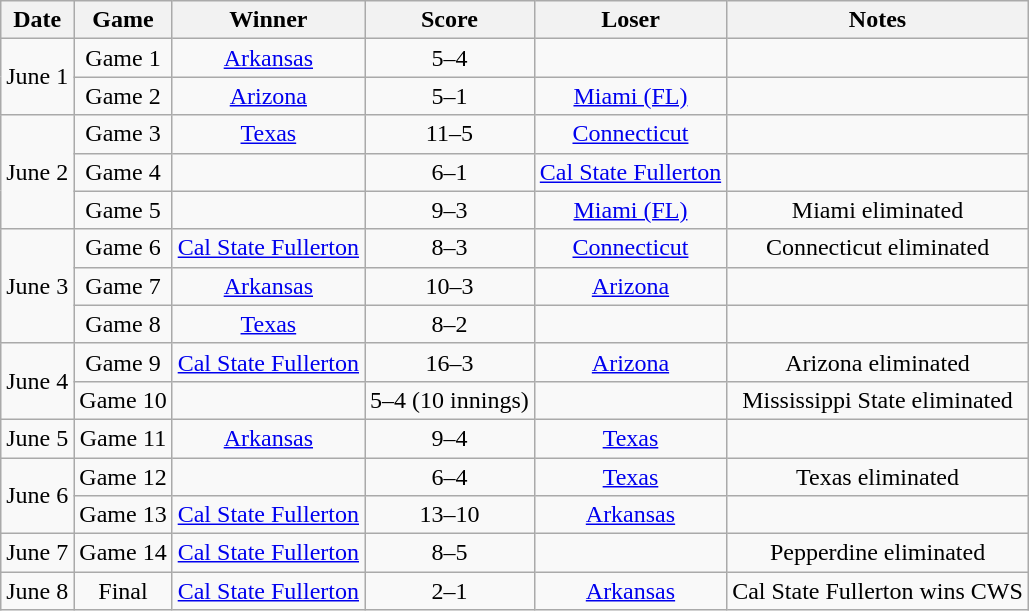<table class="wikitable">
<tr>
<th>Date</th>
<th>Game</th>
<th>Winner</th>
<th>Score</th>
<th>Loser</th>
<th>Notes</th>
</tr>
<tr align=center>
<td rowspan=2>June 1</td>
<td>Game 1</td>
<td><a href='#'>Arkansas</a></td>
<td>5–4</td>
<td></td>
<td></td>
</tr>
<tr align=center>
<td>Game 2</td>
<td><a href='#'>Arizona</a></td>
<td>5–1</td>
<td><a href='#'>Miami (FL)</a></td>
<td></td>
</tr>
<tr align=center>
<td rowspan=3>June 2</td>
<td>Game 3</td>
<td><a href='#'>Texas</a></td>
<td>11–5</td>
<td><a href='#'>Connecticut</a></td>
<td></td>
</tr>
<tr align=center>
<td>Game 4</td>
<td></td>
<td>6–1</td>
<td><a href='#'>Cal State Fullerton</a></td>
<td></td>
</tr>
<tr align=center>
<td>Game 5</td>
<td></td>
<td>9–3</td>
<td><a href='#'>Miami (FL)</a></td>
<td>Miami eliminated</td>
</tr>
<tr align=center>
<td rowspan=3>June 3</td>
<td>Game 6</td>
<td><a href='#'>Cal State Fullerton</a></td>
<td>8–3</td>
<td><a href='#'>Connecticut</a></td>
<td>Connecticut eliminated</td>
</tr>
<tr align=center>
<td>Game 7</td>
<td><a href='#'>Arkansas</a></td>
<td>10–3</td>
<td><a href='#'>Arizona</a></td>
<td></td>
</tr>
<tr align=center>
<td>Game 8</td>
<td><a href='#'>Texas</a></td>
<td>8–2</td>
<td></td>
<td></td>
</tr>
<tr align=center>
<td rowspan=2>June 4</td>
<td>Game 9</td>
<td><a href='#'>Cal State Fullerton</a></td>
<td>16–3</td>
<td><a href='#'>Arizona</a></td>
<td>Arizona eliminated</td>
</tr>
<tr align=center>
<td>Game 10</td>
<td></td>
<td>5–4 (10 innings)</td>
<td></td>
<td>Mississippi State eliminated</td>
</tr>
<tr align=center>
<td>June 5</td>
<td>Game 11</td>
<td><a href='#'>Arkansas</a></td>
<td>9–4</td>
<td><a href='#'>Texas</a></td>
<td></td>
</tr>
<tr align=center>
<td rowspan=2>June 6</td>
<td>Game 12</td>
<td></td>
<td>6–4</td>
<td><a href='#'>Texas</a></td>
<td>Texas eliminated</td>
</tr>
<tr align=center>
<td>Game 13</td>
<td><a href='#'>Cal State Fullerton</a></td>
<td>13–10</td>
<td><a href='#'>Arkansas</a></td>
<td></td>
</tr>
<tr align=center>
<td>June 7</td>
<td>Game 14</td>
<td><a href='#'>Cal State Fullerton</a></td>
<td>8–5</td>
<td></td>
<td>Pepperdine eliminated</td>
</tr>
<tr align=center>
<td>June 8</td>
<td>Final</td>
<td><a href='#'>Cal State Fullerton</a></td>
<td>2–1</td>
<td><a href='#'>Arkansas</a></td>
<td>Cal State Fullerton wins CWS</td>
</tr>
</table>
